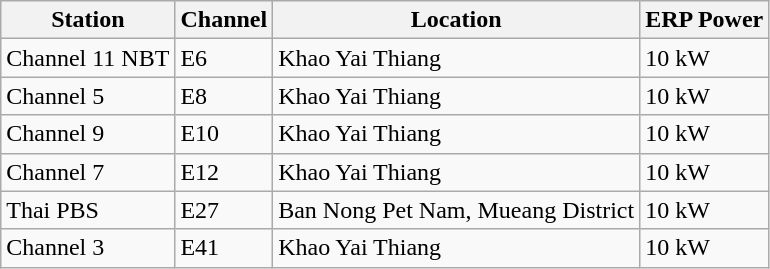<table class="wikitable">
<tr>
<th>Station</th>
<th>Channel</th>
<th>Location</th>
<th>ERP Power</th>
</tr>
<tr>
<td>Channel 11 NBT</td>
<td>E6</td>
<td>Khao Yai Thiang</td>
<td>10 kW</td>
</tr>
<tr>
<td>Channel 5</td>
<td>E8</td>
<td>Khao Yai Thiang</td>
<td>10 kW</td>
</tr>
<tr>
<td>Channel 9</td>
<td>E10</td>
<td>Khao Yai Thiang</td>
<td>10 kW</td>
</tr>
<tr>
<td>Channel 7</td>
<td>E12</td>
<td>Khao Yai Thiang</td>
<td>10 kW</td>
</tr>
<tr>
<td>Thai PBS</td>
<td>E27</td>
<td>Ban Nong Pet Nam, Mueang District</td>
<td>10 kW</td>
</tr>
<tr>
<td>Channel 3</td>
<td>E41</td>
<td>Khao Yai Thiang</td>
<td>10 kW</td>
</tr>
</table>
